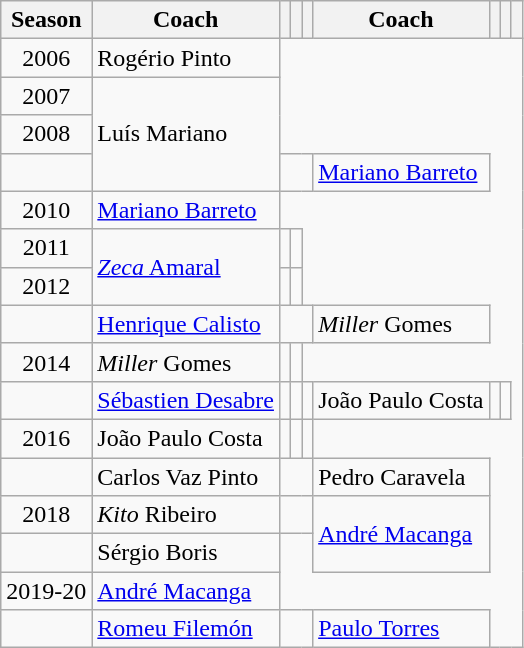<table class="wikitable" style="text-align:center;">
<tr>
<th>Season</th>
<th>Coach</th>
<th></th>
<th></th>
<th></th>
<th>Coach</th>
<th></th>
<th></th>
<th></th>
</tr>
<tr>
<td>2006</td>
<td align=left> Rogério Pinto</td>
</tr>
<tr>
<td>2007</td>
<td style="text-align:left;" rowspan="3"> Luís Mariano</td>
</tr>
<tr>
<td>2008</td>
</tr>
<tr>
<td></td>
<td colspan=3></td>
<td align=left> <a href='#'>Mariano Barreto</a></td>
</tr>
<tr>
<td>2010</td>
<td align=left> <a href='#'>Mariano Barreto</a></td>
</tr>
<tr>
<td>2011</td>
<td style="text-align:left;" rowspan="2"> <a href='#'><em>Zeca</em> Amaral</a></td>
<td></td>
<td></td>
</tr>
<tr>
<td>2012</td>
<td></td>
<td></td>
</tr>
<tr>
<td></td>
<td align=left> <a href='#'>Henrique Calisto</a></td>
<td colspan=3></td>
<td align=left> <em>Miller</em> Gomes</td>
</tr>
<tr>
<td>2014</td>
<td align=left> <em>Miller</em> Gomes</td>
<td></td>
<td></td>
</tr>
<tr>
<td></td>
<td align=left> <a href='#'>Sébastien Desabre</a></td>
<td></td>
<td></td>
<td></td>
<td align=left> João Paulo Costa</td>
<td></td>
<td></td>
</tr>
<tr>
<td>2016</td>
<td align=left> João Paulo Costa</td>
<td></td>
<td></td>
<td></td>
</tr>
<tr>
<td></td>
<td align=left> Carlos Vaz Pinto</td>
<td colspan=3></td>
<td align=left> Pedro Caravela</td>
</tr>
<tr>
<td>2018</td>
<td align=left> <em>Kito</em> Ribeiro</td>
<td colspan=3></td>
<td align=left rowspan="2"> <a href='#'>André Macanga</a></td>
</tr>
<tr>
<td></td>
<td align=left> Sérgio Boris</td>
</tr>
<tr>
<td>2019-20</td>
<td align=left> <a href='#'>André Macanga</a></td>
</tr>
<tr>
<td></td>
<td align=left> <a href='#'>Romeu Filemón</a></td>
<td colspan=3></td>
<td align=left rowspan="2"> <a href='#'>Paulo Torres</a></td>
</tr>
</table>
